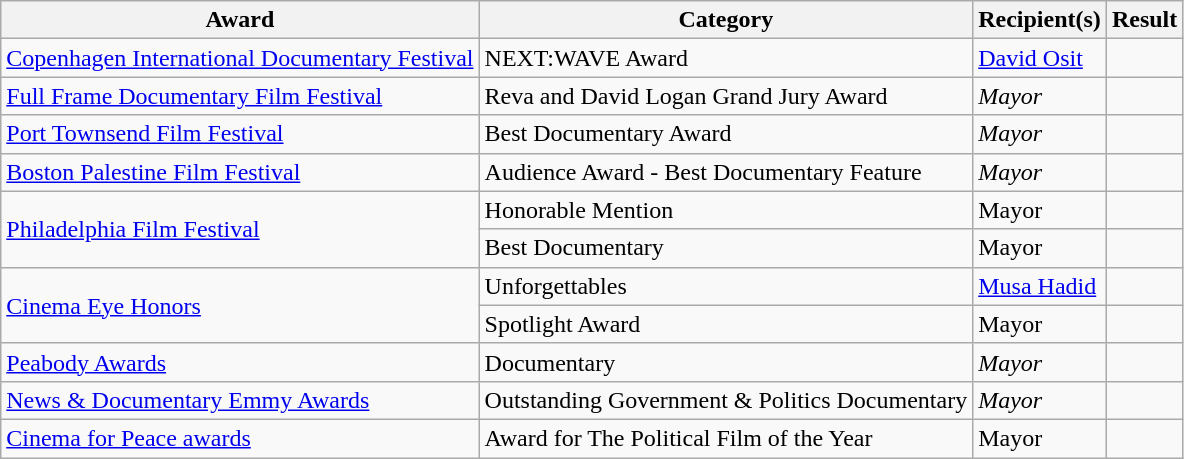<table class="wikitable sortable plainrowheaders">
<tr>
<th scope="col">Award</th>
<th scope="col">Category</th>
<th scope="col">Recipient(s)</th>
<th scope="col">Result</th>
</tr>
<tr>
<td><a href='#'>Copenhagen International Documentary Festival</a></td>
<td>NEXT:WAVE Award</td>
<td><a href='#'>David Osit</a></td>
<td></td>
</tr>
<tr>
<td><a href='#'>Full Frame Documentary Film Festival</a></td>
<td>Reva and David Logan Grand Jury Award</td>
<td><em>Mayor</em></td>
<td></td>
</tr>
<tr>
<td><a href='#'>Port Townsend Film Festival</a></td>
<td>Best Documentary Award</td>
<td><em>Mayor</em></td>
<td></td>
</tr>
<tr>
<td><a href='#'>Boston Palestine Film Festival</a></td>
<td>Audience Award - Best Documentary Feature</td>
<td><em>Mayor</em></td>
<td></td>
</tr>
<tr>
<td rowspan="2"><a href='#'>Philadelphia Film Festival</a></td>
<td>Honorable Mention</td>
<td>Mayor</td>
<td></td>
</tr>
<tr>
<td>Best Documentary</td>
<td>Mayor</td>
<td></td>
</tr>
<tr>
<td rowspan="2"><a href='#'>Cinema Eye Honors</a></td>
<td>Unforgettables</td>
<td><a href='#'>Musa Hadid</a></td>
<td></td>
</tr>
<tr>
<td>Spotlight Award</td>
<td>Mayor</td>
<td></td>
</tr>
<tr>
<td><a href='#'>Peabody Awards</a></td>
<td>Documentary </td>
<td><em>Mayor</em></td>
<td></td>
</tr>
<tr>
<td><a href='#'>News & Documentary Emmy Awards</a></td>
<td>Outstanding Government & Politics Documentary </td>
<td><em>Mayor</em></td>
<td></td>
</tr>
<tr>
<td><a href='#'>Cinema for Peace awards</a></td>
<td>Award for The Political Film of the Year</td>
<td>Mayor</td>
<td></td>
</tr>
</table>
